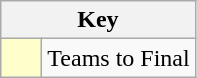<table class="wikitable" style="text-align: center;">
<tr>
<th colspan=2>Key</th>
</tr>
<tr>
<td style="background:#ffffcc; width:20px;"></td>
<td align=left>Teams to Final</td>
</tr>
</table>
